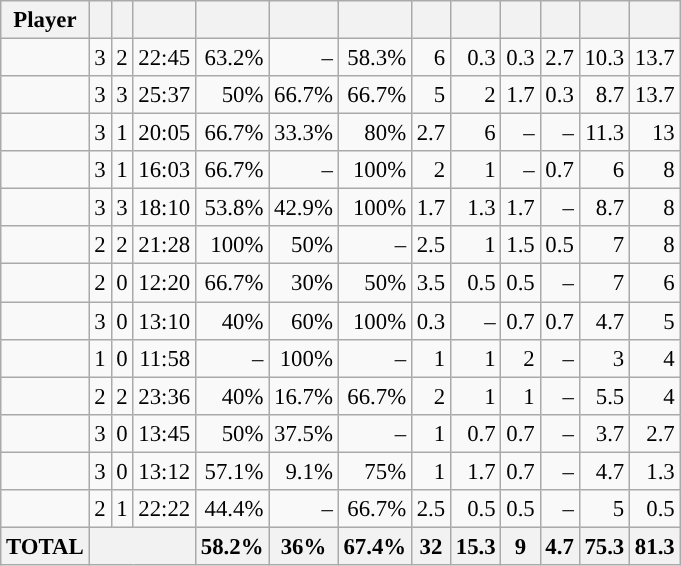<table class="wikitable sortable" style="font-size:95%; text-align:right;">
<tr>
<th>Player</th>
<th></th>
<th></th>
<th></th>
<th></th>
<th></th>
<th></th>
<th></th>
<th></th>
<th></th>
<th></th>
<th></th>
<th></th>
</tr>
<tr>
<td></td>
<td>3</td>
<td>2</td>
<td>22:45</td>
<td>63.2%</td>
<td>–</td>
<td>58.3%</td>
<td>6</td>
<td>0.3</td>
<td>0.3</td>
<td>2.7</td>
<td>10.3</td>
<td>13.7</td>
</tr>
<tr>
<td></td>
<td>3</td>
<td>3</td>
<td>25:37</td>
<td>50%</td>
<td>66.7%</td>
<td>66.7%</td>
<td>5</td>
<td>2</td>
<td>1.7</td>
<td>0.3</td>
<td>8.7</td>
<td>13.7</td>
</tr>
<tr>
<td></td>
<td>3</td>
<td>1</td>
<td>20:05</td>
<td>66.7%</td>
<td>33.3%</td>
<td>80%</td>
<td>2.7</td>
<td>6</td>
<td>–</td>
<td>–</td>
<td>11.3</td>
<td>13</td>
</tr>
<tr>
<td></td>
<td>3</td>
<td>1</td>
<td>16:03</td>
<td>66.7%</td>
<td>–</td>
<td>100%</td>
<td>2</td>
<td>1</td>
<td>–</td>
<td>0.7</td>
<td>6</td>
<td>8</td>
</tr>
<tr>
<td></td>
<td>3</td>
<td>3</td>
<td>18:10</td>
<td>53.8%</td>
<td>42.9%</td>
<td>100%</td>
<td>1.7</td>
<td>1.3</td>
<td>1.7</td>
<td>–</td>
<td>8.7</td>
<td>8</td>
</tr>
<tr>
<td></td>
<td>2</td>
<td>2</td>
<td>21:28</td>
<td>100%</td>
<td>50%</td>
<td>–</td>
<td>2.5</td>
<td>1</td>
<td>1.5</td>
<td>0.5</td>
<td>7</td>
<td>8</td>
</tr>
<tr>
<td></td>
<td>2</td>
<td>0</td>
<td>12:20</td>
<td>66.7%</td>
<td>30%</td>
<td>50%</td>
<td>3.5</td>
<td>0.5</td>
<td>0.5</td>
<td>–</td>
<td>7</td>
<td>6</td>
</tr>
<tr>
<td></td>
<td>3</td>
<td>0</td>
<td>13:10</td>
<td>40%</td>
<td>60%</td>
<td>100%</td>
<td>0.3</td>
<td>–</td>
<td>0.7</td>
<td>0.7</td>
<td>4.7</td>
<td>5</td>
</tr>
<tr>
<td></td>
<td>1</td>
<td>0</td>
<td>11:58</td>
<td>–</td>
<td>100%</td>
<td>–</td>
<td>1</td>
<td>1</td>
<td>2</td>
<td>–</td>
<td>3</td>
<td>4</td>
</tr>
<tr>
<td></td>
<td>2</td>
<td>2</td>
<td>23:36</td>
<td>40%</td>
<td>16.7%</td>
<td>66.7%</td>
<td>2</td>
<td>1</td>
<td>1</td>
<td>–</td>
<td>5.5</td>
<td>4</td>
</tr>
<tr>
<td></td>
<td>3</td>
<td>0</td>
<td>13:45</td>
<td>50%</td>
<td>37.5%</td>
<td>–</td>
<td>1</td>
<td>0.7</td>
<td>0.7</td>
<td>–</td>
<td>3.7</td>
<td>2.7</td>
</tr>
<tr>
<td></td>
<td>3</td>
<td>0</td>
<td>13:12</td>
<td>57.1%</td>
<td>9.1%</td>
<td>75%</td>
<td>1</td>
<td>1.7</td>
<td>0.7</td>
<td>–</td>
<td>4.7</td>
<td>1.3</td>
</tr>
<tr>
<td></td>
<td>2</td>
<td>1</td>
<td>22:22</td>
<td>44.4%</td>
<td>–</td>
<td>66.7%</td>
<td>2.5</td>
<td>0.5</td>
<td>0.5</td>
<td>–</td>
<td>5</td>
<td>0.5</td>
</tr>
<tr>
<th align=center><strong>TOTAL</strong></th>
<th colspan=3></th>
<th>58.2%</th>
<th>36%</th>
<th>67.4%</th>
<th>32</th>
<th>15.3</th>
<th>9</th>
<th>4.7</th>
<th>75.3</th>
<th>81.3</th>
</tr>
</table>
